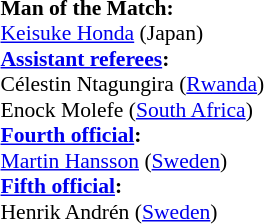<table style="width:50%; font-size:90%;">
<tr>
<td><br><strong>Man of the Match:</strong>
<br><a href='#'>Keisuke Honda</a> (Japan)<br><strong><a href='#'>Assistant referees</a>:</strong>
<br>Célestin Ntagungira (<a href='#'>Rwanda</a>)
<br>Enock Molefe (<a href='#'>South Africa</a>)
<br><strong><a href='#'>Fourth official</a>:</strong>
<br><a href='#'>Martin Hansson</a> (<a href='#'>Sweden</a>)
<br><strong><a href='#'>Fifth official</a>:</strong>
<br>Henrik Andrén (<a href='#'>Sweden</a>)</td>
</tr>
</table>
